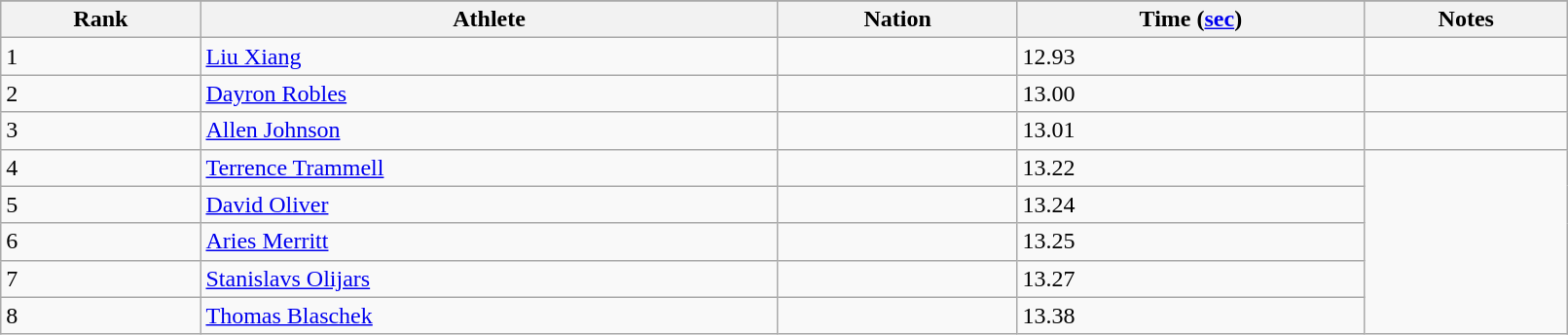<table class="wikitable" width=85%>
<tr>
</tr>
<tr>
<th>Rank</th>
<th>Athlete</th>
<th>Nation</th>
<th>Time (<a href='#'>sec</a>)</th>
<th>Notes</th>
</tr>
<tr>
<td>1</td>
<td><a href='#'>Liu Xiang</a></td>
<td></td>
<td>12.93</td>
<td></td>
</tr>
<tr>
<td>2</td>
<td><a href='#'>Dayron Robles</a></td>
<td></td>
<td>13.00</td>
<td></td>
</tr>
<tr>
<td>3</td>
<td><a href='#'>Allen Johnson</a></td>
<td></td>
<td>13.01</td>
<td></td>
</tr>
<tr>
<td>4</td>
<td><a href='#'>Terrence Trammell</a></td>
<td></td>
<td>13.22</td>
</tr>
<tr>
<td>5</td>
<td><a href='#'>David Oliver</a></td>
<td></td>
<td>13.24</td>
</tr>
<tr>
<td>6</td>
<td><a href='#'>Aries Merritt</a></td>
<td></td>
<td>13.25</td>
</tr>
<tr>
<td>7</td>
<td><a href='#'>Stanislavs Olijars</a></td>
<td></td>
<td>13.27</td>
</tr>
<tr>
<td>8</td>
<td><a href='#'>Thomas Blaschek</a></td>
<td></td>
<td>13.38</td>
</tr>
</table>
